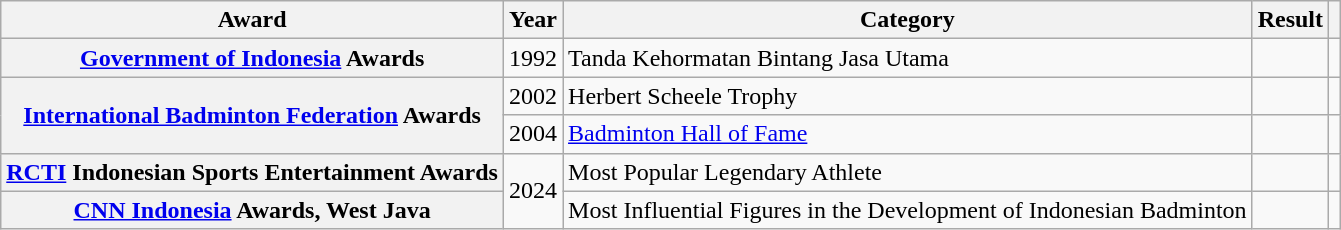<table class="wikitable plainrowheaders sortable">
<tr>
<th scope="col">Award</th>
<th scope="col">Year</th>
<th scope="col">Category</th>
<th scope="col">Result</th>
<th scope="col" class="unsortable"></th>
</tr>
<tr>
<th scope="row"><a href='#'>Government of Indonesia</a> Awards</th>
<td>1992</td>
<td>Tanda Kehormatan Bintang Jasa Utama</td>
<td></td>
<td></td>
</tr>
<tr>
<th scope="row" rowspan=2><a href='#'>International Badminton Federation</a> Awards</th>
<td>2002</td>
<td>Herbert Scheele Trophy</td>
<td></td>
<td></td>
</tr>
<tr>
<td>2004</td>
<td><a href='#'>Badminton Hall of Fame</a></td>
<td></td>
<td></td>
</tr>
<tr>
<th scope="row"><a href='#'>RCTI</a> Indonesian Sports Entertainment Awards</th>
<td rowspan="2">2024</td>
<td>Most Popular Legendary Athlete</td>
<td></td>
<td></td>
</tr>
<tr>
<th scope="row"><a href='#'>CNN Indonesia</a> Awards, West Java</th>
<td>Most Influential Figures in the Development of Indonesian Badminton</td>
<td></td>
<td></td>
</tr>
</table>
